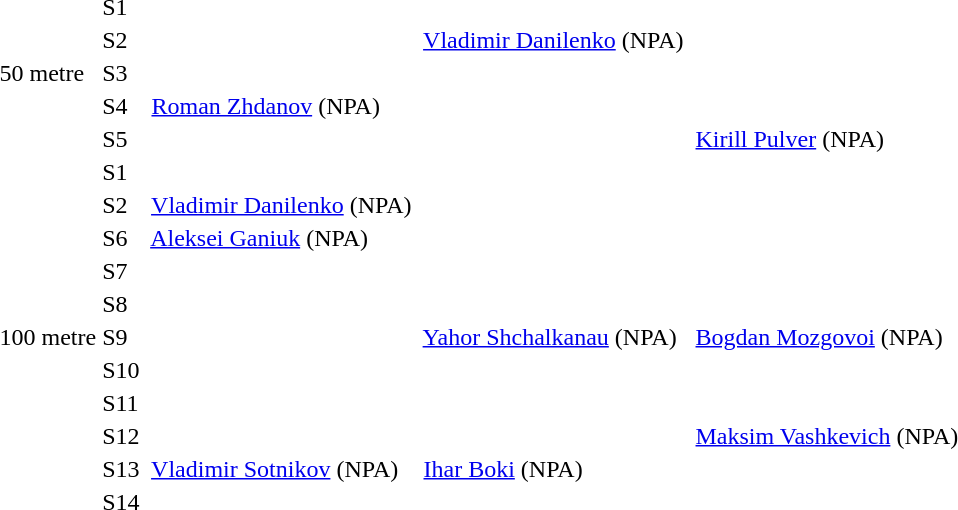<table>
<tr>
<td rowspan=5>50 metre</td>
<td>S1</td>
<td></td>
<td></td>
<td></td>
</tr>
<tr>
<td>S2</td>
<td></td>
<td><span> </span><a href='#'>Vladimir Danilenko</a> <span>(<abbr>NPA</abbr>)</span></td>
<td></td>
</tr>
<tr>
<td>S3</td>
<td></td>
<td></td>
<td></td>
</tr>
<tr>
<td>S4</td>
<td><span> </span><a href='#'>Roman Zhdanov</a> <span>(<abbr>NPA</abbr>)</span></td>
<td></td>
<td></td>
</tr>
<tr>
<td>S5</td>
<td></td>
<td></td>
<td><span> </span><a href='#'>Kirill Pulver</a> <span>(<abbr>NPA</abbr>)</span></td>
</tr>
<tr>
<td rowspan=11>100 metre</td>
<td>S1</td>
<td></td>
<td></td>
<td></td>
</tr>
<tr>
<td>S2</td>
<td><span> </span><a href='#'>Vladimir Danilenko</a> <span>(<abbr>NPA</abbr>)</span></td>
<td></td>
<td></td>
</tr>
<tr>
<td>S6</td>
<td><span> </span><a href='#'>Aleksei Ganiuk</a> <span>(<abbr>NPA</abbr>)</span></td>
<td></td>
<td></td>
</tr>
<tr>
<td>S7</td>
<td></td>
<td></td>
<td></td>
</tr>
<tr>
<td>S8</td>
<td></td>
<td></td>
<td></td>
</tr>
<tr>
<td>S9</td>
<td></td>
<td><span> </span><a href='#'>Yahor Shchalkanau</a> <span>(<abbr>NPA</abbr>)</span></td>
<td><span> </span><a href='#'>Bogdan Mozgovoi</a> <span>(<abbr>NPA</abbr>)</span></td>
</tr>
<tr>
<td>S10</td>
<td></td>
<td></td>
<td></td>
</tr>
<tr>
<td>S11</td>
<td></td>
<td></td>
<td></td>
</tr>
<tr>
<td>S12</td>
<td></td>
<td></td>
<td><span> </span><a href='#'>Maksim Vashkevich</a> <span>(<abbr>NPA</abbr>)</span></td>
</tr>
<tr>
<td>S13</td>
<td><span> </span><a href='#'>Vladimir Sotnikov</a> <span>(<abbr>NPA</abbr>)</span></td>
<td><span> </span><a href='#'>Ihar Boki</a> <span>(<abbr>NPA</abbr>)</span></td>
<td></td>
</tr>
<tr>
<td>S14</td>
<td></td>
<td></td>
<td></td>
</tr>
</table>
